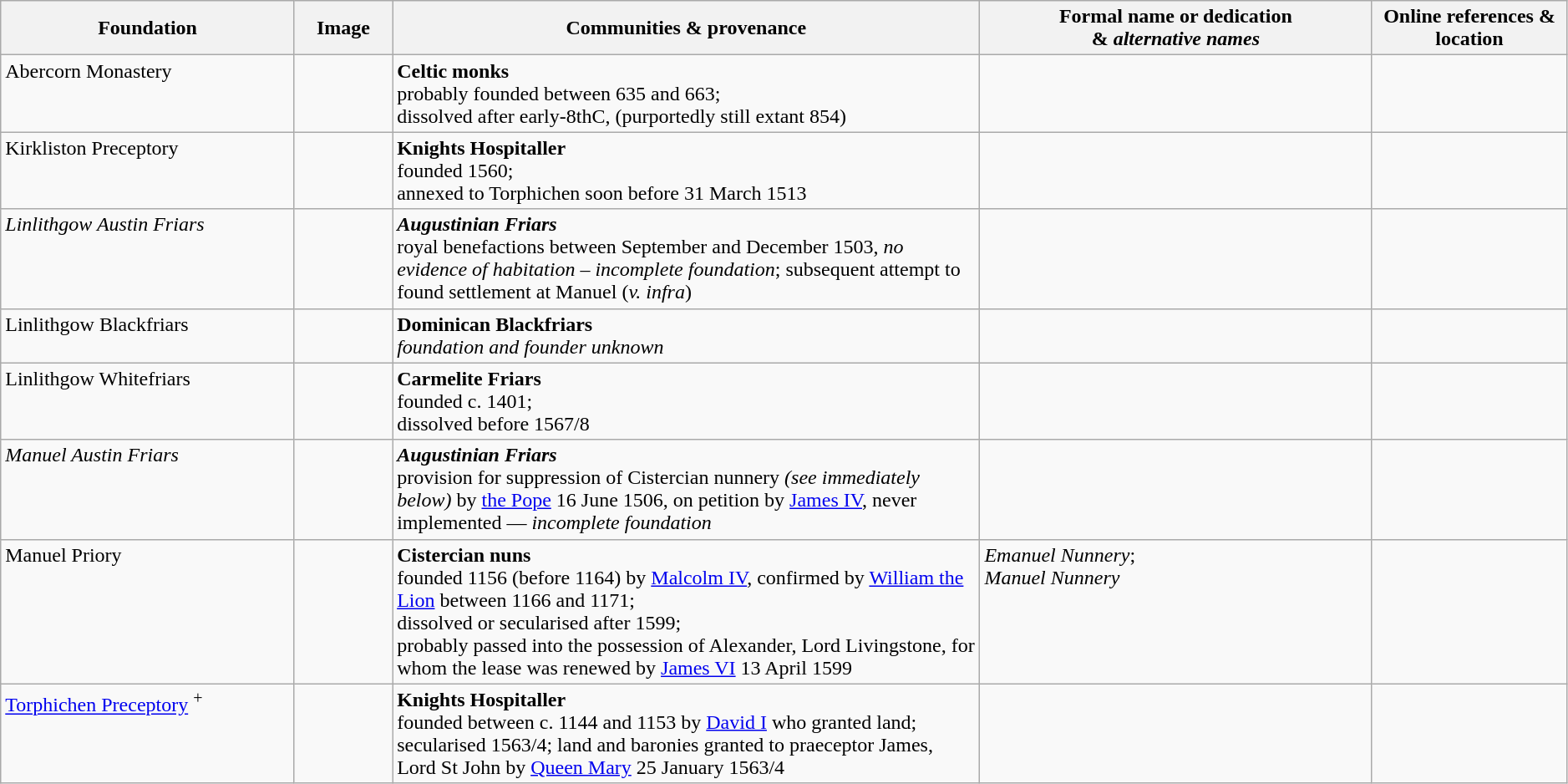<table width=99% class="wikitable">
<tr>
<th width = 15%>Foundation</th>
<th width = 5%>Image</th>
<th width = 30%>Communities & provenance</th>
<th width = 20%>Formal name or dedication <br>& <em>alternative names</em></th>
<th width = 10%>Online references & location</th>
</tr>
<tr valign=top>
<td>Abercorn Monastery</td>
<td></td>
<td><strong>Celtic monks</strong><br>probably founded between 635 and 663;<br>dissolved after early-8thC, (purportedly still extant 854)</td>
<td></td>
<td><br></td>
</tr>
<tr valign=top>
<td>Kirkliston Preceptory</td>
<td></td>
<td><strong>Knights Hospitaller</strong><br>founded 1560;<br>annexed to Torphichen soon before 31 March 1513</td>
<td></td>
<td></td>
</tr>
<tr valign=top>
<td><em>Linlithgow Austin Friars</em></td>
<td></td>
<td><strong><em>Augustinian Friars</em></strong><br>royal benefactions between September and December 1503, <em>no evidence of habitation – incomplete foundation</em>; subsequent attempt to found settlement at Manuel (<em>v. infra</em>)</td>
<td></td>
<td></td>
</tr>
<tr valign=top>
<td>Linlithgow Blackfriars</td>
<td></td>
<td><strong>Dominican Blackfriars</strong><br><em>foundation and founder unknown</em></td>
<td></td>
<td></td>
</tr>
<tr valign=top>
<td>Linlithgow Whitefriars</td>
<td></td>
<td><strong>Carmelite Friars</strong><br> founded c. 1401;<br>dissolved before 1567/8</td>
<td></td>
<td><br></td>
</tr>
<tr valign=top>
<td><em>Manuel Austin Friars</em></td>
<td></td>
<td><strong><em>Augustinian Friars</em></strong><br>provision for suppression of Cistercian nunnery <em>(see immediately below)</em> by <a href='#'>the Pope</a> 16 June 1506, on petition by <a href='#'>James IV</a>, never implemented — <em>incomplete foundation</em></td>
<td></td>
<td></td>
</tr>
<tr valign=top>
<td>Manuel Priory</td>
<td></td>
<td><strong>Cistercian nuns</strong><br>founded 1156 (before 1164) by <a href='#'>Malcolm IV</a>, confirmed by <a href='#'>William the Lion</a> between 1166 and 1171;<br>dissolved or secularised after 1599;<br>probably passed into the possession of Alexander, Lord Livingstone, for whom the lease was renewed by <a href='#'>James VI</a> 13 April 1599</td>
<td><em>Emanuel Nunnery</em>;<br><em>Manuel Nunnery</em></td>
<td><br></td>
</tr>
<tr valign=top>
<td><a href='#'>Torphichen Preceptory</a> <sup>+</sup></td>
<td></td>
<td><strong>Knights Hospitaller</strong><br>founded between c. 1144 and 1153 by <a href='#'>David I</a> who granted land;<br>secularised 1563/4; land and baronies granted to praeceptor James, Lord St John by <a href='#'>Queen Mary</a> 25 January 1563/4</td>
<td></td>
<td><br></td>
</tr>
</table>
